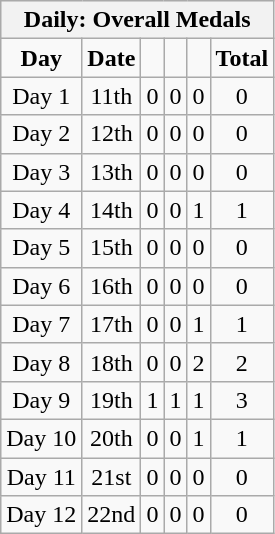<table class="wikitable" style="font-size:100%" align="left">
<tr bgcolor="#efefef">
<th colspan=10><strong>Daily: Overall Medals</strong></th>
</tr>
<tr style="text-align:center;">
<td><strong>Day</strong></td>
<td><strong>Date</strong></td>
<td></td>
<td></td>
<td></td>
<td><strong>Total</strong></td>
</tr>
<tr style="text-align:center;">
<td>Day 1</td>
<td>11th</td>
<td>0</td>
<td>0</td>
<td>0</td>
<td>0</td>
</tr>
<tr style="text-align:center;">
<td>Day 2</td>
<td>12th</td>
<td>0</td>
<td>0</td>
<td>0</td>
<td>0</td>
</tr>
<tr style="text-align:center;">
<td>Day 3</td>
<td>13th</td>
<td>0</td>
<td>0</td>
<td>0</td>
<td>0</td>
</tr>
<tr style="text-align:center;">
<td>Day 4</td>
<td>14th</td>
<td>0</td>
<td>0</td>
<td>1</td>
<td>1</td>
</tr>
<tr style="text-align:center;">
<td>Day 5</td>
<td>15th</td>
<td>0</td>
<td>0</td>
<td>0</td>
<td>0</td>
</tr>
<tr style="text-align:center;">
<td>Day 6</td>
<td>16th</td>
<td>0</td>
<td>0</td>
<td>0</td>
<td>0</td>
</tr>
<tr style="text-align:center;">
<td>Day 7</td>
<td>17th</td>
<td>0</td>
<td>0</td>
<td>1</td>
<td>1</td>
</tr>
<tr style="text-align:center;">
<td>Day 8</td>
<td>18th</td>
<td>0</td>
<td>0</td>
<td>2</td>
<td>2</td>
</tr>
<tr style="text-align:center;">
<td>Day 9</td>
<td>19th</td>
<td>1</td>
<td>1</td>
<td>1</td>
<td>3</td>
</tr>
<tr style="text-align:center;">
<td>Day 10</td>
<td>20th</td>
<td>0</td>
<td>0</td>
<td>1</td>
<td>1</td>
</tr>
<tr style="text-align:center;">
<td>Day 11</td>
<td>21st</td>
<td>0</td>
<td>0</td>
<td>0</td>
<td>0</td>
</tr>
<tr style="text-align:center;">
<td>Day 12</td>
<td>22nd</td>
<td>0</td>
<td>0</td>
<td>0</td>
<td>0</td>
</tr>
</table>
